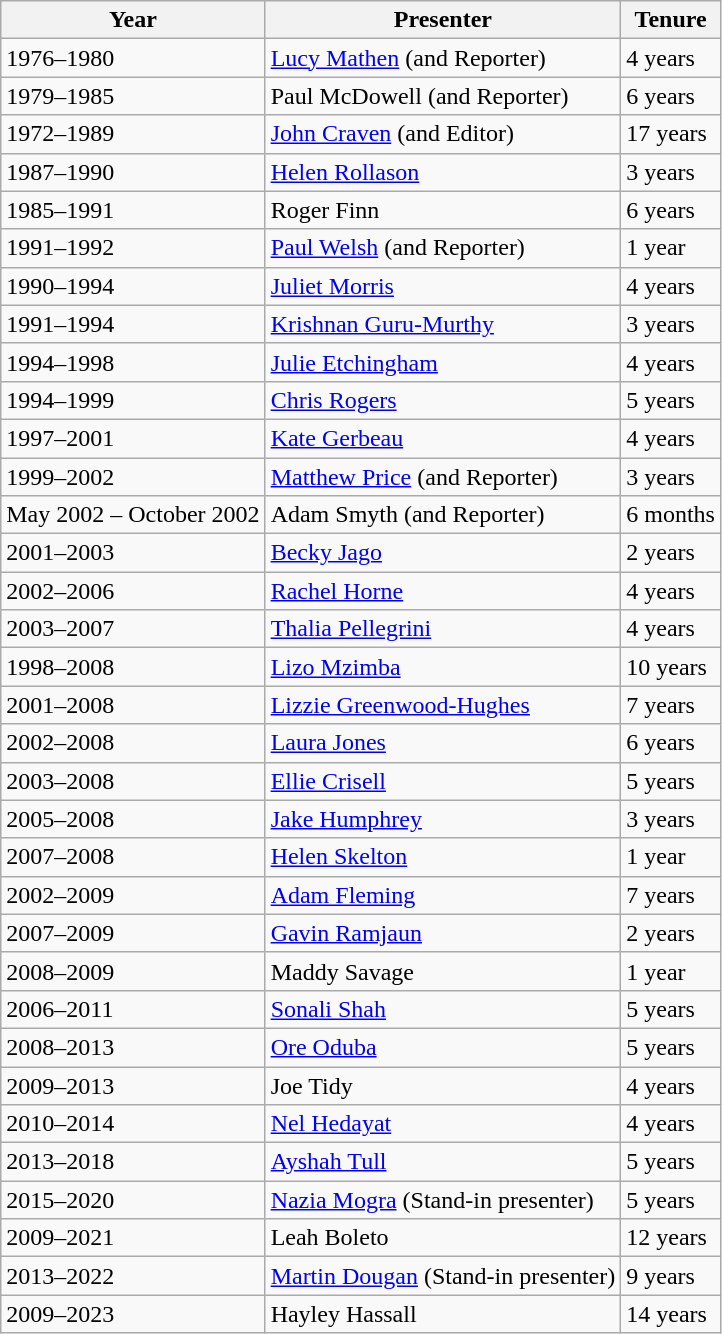<table class="wikitable plainrowheaders sortable">
<tr>
<th scope="col">Year</th>
<th scope="col">Presenter</th>
<th scope="col">Tenure</th>
</tr>
<tr>
<td>1976–1980</td>
<td><a href='#'>Lucy Mathen</a> (and Reporter)</td>
<td>4 years</td>
</tr>
<tr>
<td>1979–1985</td>
<td>Paul McDowell (and Reporter)</td>
<td>6 years</td>
</tr>
<tr>
<td>1972–1989</td>
<td><a href='#'>John Craven</a> (and Editor)</td>
<td>17 years</td>
</tr>
<tr>
<td>1987–1990</td>
<td><a href='#'>Helen Rollason</a></td>
<td>3 years</td>
</tr>
<tr>
<td>1985–1991</td>
<td>Roger Finn</td>
<td>6 years</td>
</tr>
<tr>
<td>1991–1992</td>
<td><a href='#'>Paul Welsh</a> (and Reporter)</td>
<td>1 year</td>
</tr>
<tr>
<td>1990–1994</td>
<td><a href='#'>Juliet Morris</a></td>
<td>4 years</td>
</tr>
<tr>
<td>1991–1994</td>
<td><a href='#'>Krishnan Guru-Murthy</a></td>
<td>3 years</td>
</tr>
<tr>
<td>1994–1998</td>
<td><a href='#'>Julie Etchingham</a></td>
<td>4 years</td>
</tr>
<tr>
<td>1994–1999</td>
<td><a href='#'>Chris Rogers</a></td>
<td>5 years</td>
</tr>
<tr>
<td>1997–2001</td>
<td><a href='#'>Kate Gerbeau</a></td>
<td>4 years</td>
</tr>
<tr>
<td>1999–2002</td>
<td><a href='#'>Matthew Price</a> (and Reporter)</td>
<td>3 years</td>
</tr>
<tr>
<td>May 2002 – October 2002</td>
<td>Adam Smyth (and Reporter)</td>
<td>6 months</td>
</tr>
<tr>
<td>2001–2003</td>
<td><a href='#'>Becky Jago</a></td>
<td>2 years</td>
</tr>
<tr>
<td>2002–2006</td>
<td><a href='#'>Rachel Horne</a></td>
<td>4 years</td>
</tr>
<tr>
<td>2003–2007</td>
<td><a href='#'>Thalia Pellegrini</a></td>
<td>4 years</td>
</tr>
<tr>
<td>1998–2008</td>
<td><a href='#'>Lizo Mzimba</a></td>
<td>10 years</td>
</tr>
<tr>
<td>2001–2008</td>
<td><a href='#'>Lizzie Greenwood-Hughes</a></td>
<td>7 years</td>
</tr>
<tr>
<td>2002–2008</td>
<td><a href='#'>Laura Jones</a></td>
<td>6 years</td>
</tr>
<tr>
<td>2003–2008</td>
<td><a href='#'>Ellie Crisell</a></td>
<td>5 years</td>
</tr>
<tr>
<td>2005–2008</td>
<td><a href='#'>Jake Humphrey</a></td>
<td>3 years</td>
</tr>
<tr>
<td>2007–2008</td>
<td><a href='#'>Helen Skelton</a></td>
<td>1 year</td>
</tr>
<tr>
<td>2002–2009</td>
<td><a href='#'> Adam Fleming</a></td>
<td>7 years</td>
</tr>
<tr>
<td>2007–2009</td>
<td><a href='#'>Gavin Ramjaun</a></td>
<td>2 years</td>
</tr>
<tr>
<td>2008–2009</td>
<td>Maddy Savage</td>
<td>1 year</td>
</tr>
<tr>
<td>2006–2011</td>
<td><a href='#'>Sonali Shah</a></td>
<td>5 years</td>
</tr>
<tr>
<td>2008–2013</td>
<td><a href='#'>Ore Oduba</a></td>
<td>5 years</td>
</tr>
<tr>
<td>2009–2013</td>
<td>Joe Tidy</td>
<td>4 years</td>
</tr>
<tr>
<td>2010–2014</td>
<td><a href='#'>Nel Hedayat</a></td>
<td>4 years</td>
</tr>
<tr>
<td>2013–2018</td>
<td><a href='#'>Ayshah Tull</a></td>
<td>5 years</td>
</tr>
<tr>
<td>2015–2020</td>
<td><a href='#'>Nazia Mogra</a> (Stand-in presenter)</td>
<td>5 years</td>
</tr>
<tr>
<td>2009–2021</td>
<td>Leah Boleto</td>
<td>12 years</td>
</tr>
<tr>
<td>2013–2022</td>
<td><a href='#'>Martin Dougan</a> (Stand-in presenter)</td>
<td>9 years</td>
</tr>
<tr>
<td>2009–2023</td>
<td>Hayley Hassall</td>
<td>14 years</td>
</tr>
</table>
